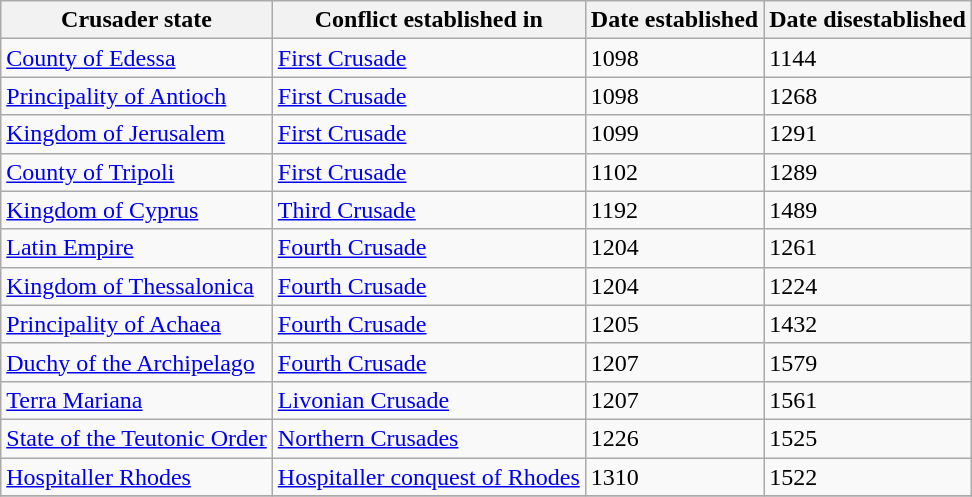<table class="wikitable sortable">
<tr>
<th scope="col">Crusader state</th>
<th scope="col">Conflict established in</th>
<th scope="col">Date established</th>
<th scope="col">Date disestablished</th>
</tr>
<tr>
<td> <a href='#'>County of Edessa</a></td>
<td><a href='#'>First Crusade</a></td>
<td>1098</td>
<td>1144</td>
</tr>
<tr>
<td> <a href='#'>Principality of Antioch</a></td>
<td><a href='#'>First Crusade</a></td>
<td>1098</td>
<td>1268</td>
</tr>
<tr>
<td> <a href='#'>Kingdom of Jerusalem</a></td>
<td><a href='#'>First Crusade</a></td>
<td>1099</td>
<td>1291</td>
</tr>
<tr>
<td> <a href='#'>County of Tripoli</a></td>
<td><a href='#'>First Crusade</a></td>
<td>1102</td>
<td>1289</td>
</tr>
<tr>
<td> <a href='#'>Kingdom of Cyprus</a></td>
<td><a href='#'>Third Crusade</a></td>
<td>1192</td>
<td>1489</td>
</tr>
<tr>
<td> <a href='#'>Latin Empire</a></td>
<td><a href='#'>Fourth Crusade</a></td>
<td>1204</td>
<td>1261</td>
</tr>
<tr>
<td> <a href='#'>Kingdom of Thessalonica</a></td>
<td><a href='#'>Fourth Crusade</a></td>
<td>1204</td>
<td>1224</td>
</tr>
<tr>
<td> <a href='#'>Principality of Achaea</a></td>
<td><a href='#'>Fourth Crusade</a></td>
<td>1205</td>
<td>1432</td>
</tr>
<tr>
<td> <a href='#'>Duchy of the Archipelago</a></td>
<td><a href='#'>Fourth Crusade</a></td>
<td>1207</td>
<td>1579</td>
</tr>
<tr>
<td> <a href='#'>Terra Mariana</a></td>
<td><a href='#'>Livonian Crusade</a></td>
<td>1207</td>
<td>1561</td>
</tr>
<tr>
<td> <a href='#'>State of the Teutonic Order</a></td>
<td><a href='#'>Northern Crusades</a></td>
<td>1226</td>
<td>1525</td>
</tr>
<tr>
<td> <a href='#'>Hospitaller Rhodes</a></td>
<td><a href='#'>Hospitaller conquest of Rhodes</a></td>
<td>1310</td>
<td>1522</td>
</tr>
<tr>
</tr>
</table>
